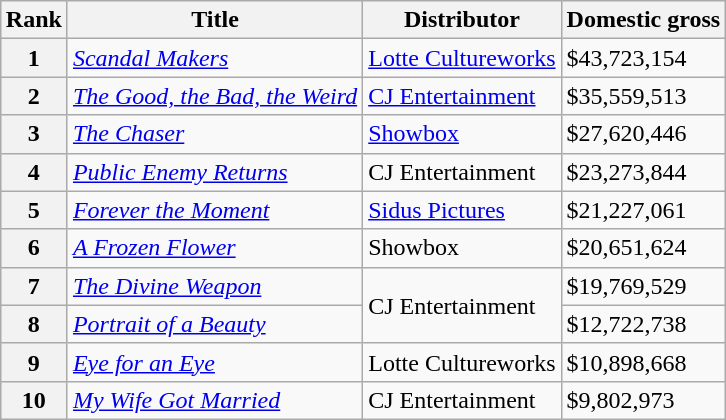<table class="wikitable" style="margin:auto; margin:auto;">
<tr>
<th>Rank</th>
<th>Title</th>
<th>Distributor</th>
<th>Domestic gross </th>
</tr>
<tr>
<th style="text-align:center;">1</th>
<td><em><a href='#'>Scandal Makers</a></em></td>
<td><a href='#'>Lotte Cultureworks</a></td>
<td>$43,723,154</td>
</tr>
<tr>
<th style="text-align:center;">2</th>
<td><em><a href='#'>The Good, the Bad, the Weird</a></em></td>
<td><a href='#'>CJ Entertainment</a></td>
<td>$35,559,513</td>
</tr>
<tr>
<th style="text-align:center;">3</th>
<td><em><a href='#'>The Chaser</a></em></td>
<td><a href='#'>Showbox</a></td>
<td>$27,620,446</td>
</tr>
<tr>
<th style="text-align:center;">4</th>
<td><em><a href='#'>Public Enemy Returns</a></em></td>
<td>CJ Entertainment</td>
<td>$23,273,844</td>
</tr>
<tr>
<th style="text-align:center;">5</th>
<td><em><a href='#'>Forever the Moment</a></em></td>
<td><a href='#'>Sidus Pictures</a></td>
<td>$21,227,061</td>
</tr>
<tr>
<th style="text-align:center;">6</th>
<td><em><a href='#'>A Frozen Flower</a></em></td>
<td>Showbox</td>
<td>$20,651,624</td>
</tr>
<tr>
<th style="text-align:center;">7</th>
<td><em><a href='#'>The Divine Weapon</a></em></td>
<td rowspan=2>CJ Entertainment</td>
<td>$19,769,529</td>
</tr>
<tr>
<th style="text-align:center;">8</th>
<td><em><a href='#'>Portrait of a Beauty</a></em></td>
<td>$12,722,738</td>
</tr>
<tr>
<th style="text-align:center;">9</th>
<td><em><a href='#'>Eye for an Eye</a></em></td>
<td>Lotte Cultureworks</td>
<td>$10,898,668</td>
</tr>
<tr>
<th style="text-align:center;">10</th>
<td><em><a href='#'>My Wife Got Married</a></em></td>
<td>CJ Entertainment</td>
<td>$9,802,973</td>
</tr>
</table>
